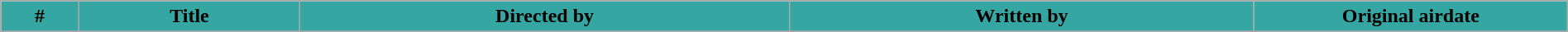<table class="wikitable plainrowheaders" width="100%" style="background:#FFFFFF;">
<tr>
<th width="5%" style="background:#35A6A1;">#</th>
<th style="background:#35A6A1;">Title</th>
<th style="background:#35A6A1;">Directed by</th>
<th style="background:#35A6A1;">Written by</th>
<th width="20%" style="background:#35A6A1;">Original airdate</th>
</tr>
<tr>
</tr>
</table>
